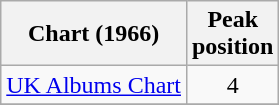<table class="wikitable">
<tr>
<th>Chart (1966)</th>
<th>Peak<br>position</th>
</tr>
<tr>
<td><a href='#'>UK Albums Chart</a></td>
<td align="center">4</td>
</tr>
<tr>
</tr>
</table>
